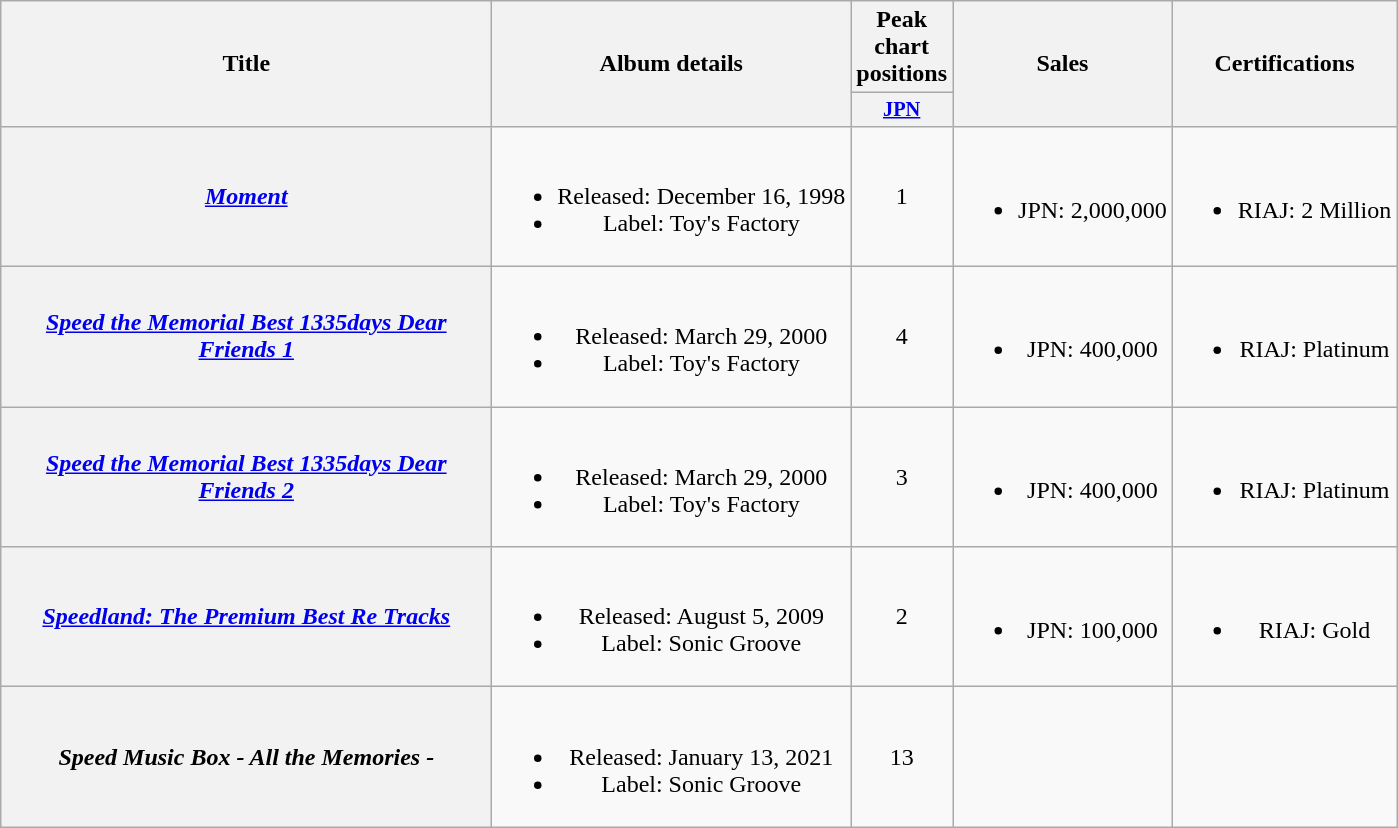<table class="wikitable plainrowheaders" style="text-align:center;">
<tr>
<th rowspan="2" style="width:20em;">Title</th>
<th rowspan="2">Album details</th>
<th>Peak chart positions</th>
<th rowspan="2">Sales</th>
<th rowspan="2">Certifications</th>
</tr>
<tr>
<th scope="col" style="width:2.5em;font-size:85%"><a href='#'>JPN</a><br></th>
</tr>
<tr>
<th scope="row"><em><a href='#'>Moment</a></em></th>
<td><br><ul><li>Released: December 16, 1998</li><li>Label: Toy's Factory</li></ul></td>
<td>1</td>
<td><br><ul><li>JPN: 2,000,000</li></ul></td>
<td><br><ul><li>RIAJ: 2 Million</li></ul></td>
</tr>
<tr>
<th scope="row"><em><a href='#'>Speed the Memorial Best 1335days Dear Friends 1</a></em></th>
<td><br><ul><li>Released: March 29, 2000</li><li>Label: Toy's Factory</li></ul></td>
<td>4</td>
<td><br><ul><li>JPN: 400,000</li></ul></td>
<td><br><ul><li>RIAJ: Platinum</li></ul></td>
</tr>
<tr>
<th scope="row"><em><a href='#'>Speed the Memorial Best 1335days Dear Friends 2</a></em></th>
<td><br><ul><li>Released: March 29, 2000</li><li>Label: Toy's Factory</li></ul></td>
<td>3</td>
<td><br><ul><li>JPN: 400,000</li></ul></td>
<td><br><ul><li>RIAJ: Platinum</li></ul></td>
</tr>
<tr>
<th scope="row"><em><a href='#'>Speedland: The Premium Best Re Tracks</a></em></th>
<td><br><ul><li>Released: August 5, 2009</li><li>Label: Sonic Groove</li></ul></td>
<td>2</td>
<td><br><ul><li>JPN: 100,000</li></ul></td>
<td><br><ul><li>RIAJ: Gold</li></ul></td>
</tr>
<tr>
<th scope="row"><em>Speed Music Box - All the Memories -</em></th>
<td><br><ul><li>Released: January 13, 2021</li><li>Label: Sonic Groove</li></ul></td>
<td>13</td>
<td></td>
<td></td>
</tr>
</table>
